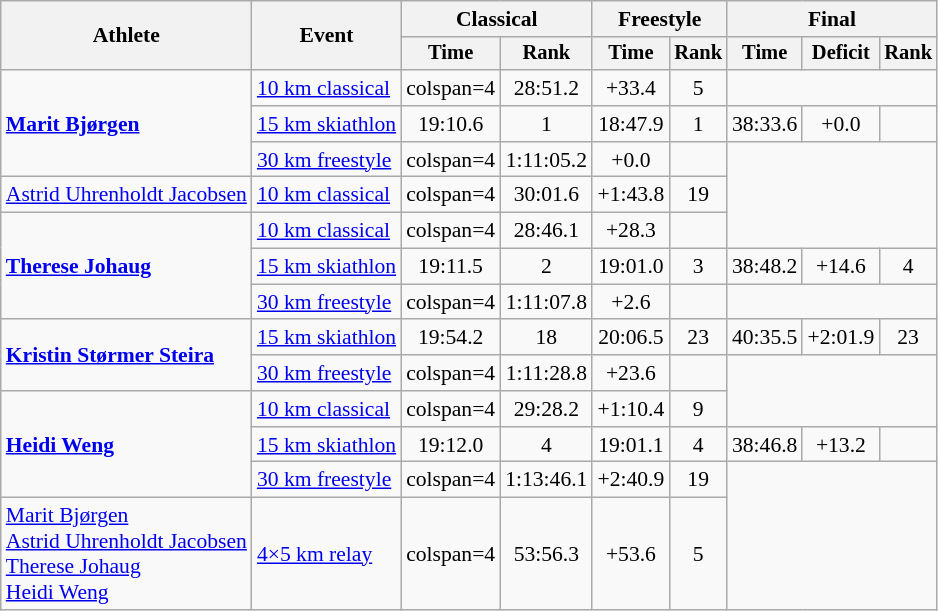<table class="wikitable" style="font-size:90%">
<tr>
<th rowspan=2>Athlete</th>
<th rowspan=2>Event</th>
<th colspan=2>Classical</th>
<th colspan=2>Freestyle</th>
<th colspan=3>Final</th>
</tr>
<tr style="font-size: 95%">
<th>Time</th>
<th>Rank</th>
<th>Time</th>
<th>Rank</th>
<th>Time</th>
<th>Deficit</th>
<th>Rank</th>
</tr>
<tr align=center>
<td align=left rowspan=3><strong><a href='#'>Marit Bjørgen</a></strong></td>
<td align=left><a href='#'>10 km classical</a></td>
<td>colspan=4 </td>
<td>28:51.2</td>
<td>+33.4</td>
<td>5</td>
</tr>
<tr align=center>
<td align=left><a href='#'>15 km skiathlon</a></td>
<td>19:10.6</td>
<td>1</td>
<td>18:47.9</td>
<td>1</td>
<td>38:33.6</td>
<td>+0.0</td>
<td></td>
</tr>
<tr align=center>
<td align=left><a href='#'>30 km freestyle</a></td>
<td>colspan=4 </td>
<td>1:11:05.2</td>
<td>+0.0</td>
<td></td>
</tr>
<tr align=center>
<td align=left><a href='#'>Astrid Uhrenholdt Jacobsen</a></td>
<td align=left><a href='#'>10 km classical</a></td>
<td>colspan=4 </td>
<td>30:01.6</td>
<td>+1:43.8</td>
<td>19</td>
</tr>
<tr align=center>
<td align=left rowspan=3><strong><a href='#'>Therese Johaug</a></strong></td>
<td align=left><a href='#'>10 km classical</a></td>
<td>colspan=4 </td>
<td>28:46.1</td>
<td>+28.3</td>
<td></td>
</tr>
<tr align=center>
<td align=left><a href='#'>15 km skiathlon</a></td>
<td>19:11.5</td>
<td>2</td>
<td>19:01.0</td>
<td>3</td>
<td>38:48.2</td>
<td>+14.6</td>
<td>4</td>
</tr>
<tr align=center>
<td align=left><a href='#'>30 km freestyle</a></td>
<td>colspan=4 </td>
<td>1:11:07.8</td>
<td>+2.6</td>
<td></td>
</tr>
<tr align=center>
<td align=left rowspan=2><strong><a href='#'>Kristin Størmer Steira</a></strong></td>
<td align=left><a href='#'>15 km skiathlon</a></td>
<td>19:54.2</td>
<td>18</td>
<td>20:06.5</td>
<td>23</td>
<td>40:35.5</td>
<td>+2:01.9</td>
<td>23</td>
</tr>
<tr align=center>
<td align=left><a href='#'>30 km freestyle</a></td>
<td>colspan=4 </td>
<td>1:11:28.8</td>
<td>+23.6</td>
<td></td>
</tr>
<tr align=center>
<td align=left rowspan=3><strong><a href='#'>Heidi Weng</a></strong></td>
<td align=left><a href='#'>10 km classical</a></td>
<td>colspan=4 </td>
<td>29:28.2</td>
<td>+1:10.4</td>
<td>9</td>
</tr>
<tr align=center>
<td align=left><a href='#'>15 km skiathlon</a></td>
<td>19:12.0</td>
<td>4</td>
<td>19:01.1</td>
<td>4</td>
<td>38:46.8</td>
<td>+13.2</td>
<td></td>
</tr>
<tr align=center>
<td align=left><a href='#'>30 km freestyle</a></td>
<td>colspan=4 </td>
<td>1:13:46.1</td>
<td>+2:40.9</td>
<td>19</td>
</tr>
<tr align=center>
<td align=left><a href='#'>Marit Bjørgen</a><br><a href='#'>Astrid Uhrenholdt Jacobsen</a><br><a href='#'>Therese Johaug</a><br><a href='#'>Heidi Weng</a></td>
<td align=left><a href='#'>4×5 km relay</a></td>
<td>colspan=4 </td>
<td>53:56.3</td>
<td>+53.6</td>
<td>5</td>
</tr>
</table>
